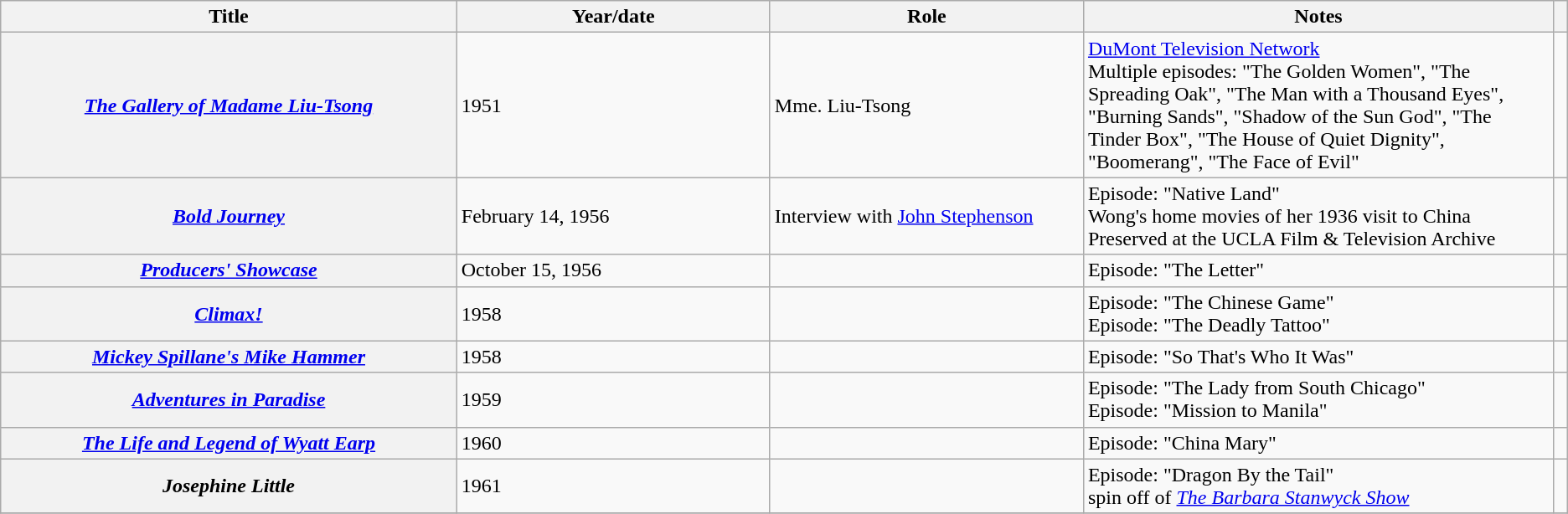<table class="wikitable sortable plainrowheaders">
<tr>
<th scope="col">Title</th>
<th scope="col"width = 20%>Year/date</th>
<th scope="col" width = 20% class="unsortable">Role</th>
<th scope="col" width = 30% class="unsortable">Notes</th>
<th scope="col" class="unsortable"></th>
</tr>
<tr>
<th scope="row"><em><a href='#'>The Gallery of Madame Liu-Tsong</a></em></th>
<td>1951</td>
<td>Mme. Liu-Tsong</td>
<td><a href='#'>DuMont Television Network</a><br>Multiple episodes: "The Golden Women", "The Spreading Oak", "The Man with a Thousand Eyes", "Burning Sands", "Shadow of the Sun God", "The Tinder Box", "The House of Quiet Dignity", "Boomerang", "The Face of Evil"</td>
<td align="center"></td>
</tr>
<tr>
<th scope="row"><em><a href='#'>Bold Journey</a></em></th>
<td>February 14, 1956</td>
<td>Interview with <a href='#'>John Stephenson</a></td>
<td>Episode: "Native Land"<br>Wong's home movies of her 1936 visit to China<br>Preserved at the UCLA Film & Television Archive</td>
<td align="center"></td>
</tr>
<tr>
<th scope="row"><em><a href='#'>Producers' Showcase</a></em></th>
<td>October 15, 1956</td>
<td></td>
<td>Episode: "The Letter"</td>
<td align="center"></td>
</tr>
<tr>
<th scope="row"><em><a href='#'>Climax!</a></em></th>
<td>1958</td>
<td></td>
<td>Episode: "The Chinese Game" <br>Episode: "The Deadly Tattoo"</td>
<td align="center"></td>
</tr>
<tr>
<th scope="row"><em><a href='#'>Mickey Spillane's Mike Hammer</a></em></th>
<td>1958</td>
<td></td>
<td>Episode: "So That's Who It Was"</td>
<td align="center"></td>
</tr>
<tr>
<th scope="row"><em><a href='#'>Adventures in Paradise</a></em></th>
<td>1959</td>
<td></td>
<td>Episode: "The Lady from South Chicago"<br>Episode: "Mission to Manila"</td>
<td align="center"></td>
</tr>
<tr>
<th scope="row"><em><a href='#'>The Life and Legend of Wyatt Earp</a></em></th>
<td>1960</td>
<td></td>
<td>Episode: "China Mary"</td>
<td align="center"></td>
</tr>
<tr>
<th scope="row"><em>Josephine Little</em></th>
<td>1961</td>
<td></td>
<td>Episode: "Dragon By the Tail"<br> spin off of <em><a href='#'>The Barbara Stanwyck Show</a></em></td>
<td align="center"></td>
</tr>
<tr>
</tr>
</table>
